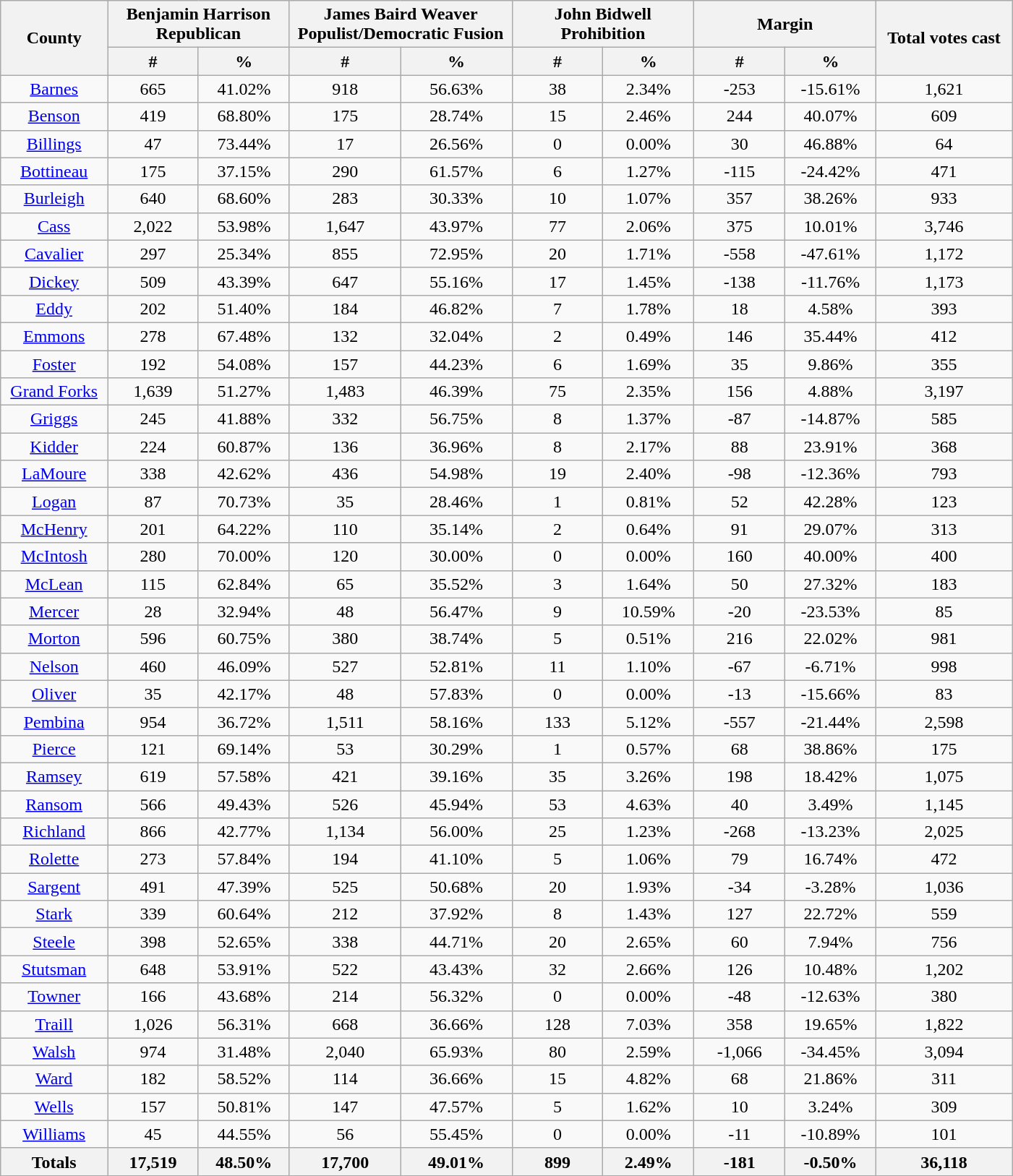<table class="wikitable sortable">
<tr>
<th rowspan="2">County</th>
<th colspan="2">Benjamin Harrison<br>Republican</th>
<th colspan="2">James Baird Weaver<br>Populist/Democratic Fusion</th>
<th colspan="2">John Bidwell<br>Prohibition</th>
<th colspan="2">Margin</th>
<th rowspan="2">Total votes cast</th>
</tr>
<tr style="text-align:center;">
<th data-sort-type="number" width="9%">#</th>
<th data-sort-type="number" width="9%">%</th>
<th data-sort-type="number" width="11%">#</th>
<th data-sort-type="number" width="11%">%</th>
<th data-sort-type="number" width="9%">#</th>
<th data-sort-type="number" width="9%">%</th>
<th data-sort-type="number" width="9%">#</th>
<th data-sort-type="number" width="9%">%</th>
</tr>
<tr style="text-align:center;">
<td><a href='#'>Barnes</a></td>
<td>665</td>
<td>41.02%</td>
<td>918</td>
<td>56.63%</td>
<td>38</td>
<td>2.34%</td>
<td>-253</td>
<td>-15.61%</td>
<td>1,621</td>
</tr>
<tr style="text-align:center;">
<td><a href='#'>Benson</a></td>
<td>419</td>
<td>68.80%</td>
<td>175</td>
<td>28.74%</td>
<td>15</td>
<td>2.46%</td>
<td>244</td>
<td>40.07%</td>
<td>609</td>
</tr>
<tr style="text-align:center;">
<td><a href='#'>Billings</a></td>
<td>47</td>
<td>73.44%</td>
<td>17</td>
<td>26.56%</td>
<td>0</td>
<td>0.00%</td>
<td>30</td>
<td>46.88%</td>
<td>64</td>
</tr>
<tr style="text-align:center;">
<td><a href='#'>Bottineau</a></td>
<td>175</td>
<td>37.15%</td>
<td>290</td>
<td>61.57%</td>
<td>6</td>
<td>1.27%</td>
<td>-115</td>
<td>-24.42%</td>
<td>471</td>
</tr>
<tr style="text-align:center;">
<td><a href='#'>Burleigh</a></td>
<td>640</td>
<td>68.60%</td>
<td>283</td>
<td>30.33%</td>
<td>10</td>
<td>1.07%</td>
<td>357</td>
<td>38.26%</td>
<td>933</td>
</tr>
<tr style="text-align:center;">
<td><a href='#'>Cass</a></td>
<td>2,022</td>
<td>53.98%</td>
<td>1,647</td>
<td>43.97%</td>
<td>77</td>
<td>2.06%</td>
<td>375</td>
<td>10.01%</td>
<td>3,746</td>
</tr>
<tr style="text-align:center;">
<td><a href='#'>Cavalier</a></td>
<td>297</td>
<td>25.34%</td>
<td>855</td>
<td>72.95%</td>
<td>20</td>
<td>1.71%</td>
<td>-558</td>
<td>-47.61%</td>
<td>1,172</td>
</tr>
<tr style="text-align:center;">
<td><a href='#'>Dickey</a></td>
<td>509</td>
<td>43.39%</td>
<td>647</td>
<td>55.16%</td>
<td>17</td>
<td>1.45%</td>
<td>-138</td>
<td>-11.76%</td>
<td>1,173</td>
</tr>
<tr style="text-align:center;">
<td><a href='#'>Eddy</a></td>
<td>202</td>
<td>51.40%</td>
<td>184</td>
<td>46.82%</td>
<td>7</td>
<td>1.78%</td>
<td>18</td>
<td>4.58%</td>
<td>393</td>
</tr>
<tr style="text-align:center;">
<td><a href='#'>Emmons</a></td>
<td>278</td>
<td>67.48%</td>
<td>132</td>
<td>32.04%</td>
<td>2</td>
<td>0.49%</td>
<td>146</td>
<td>35.44%</td>
<td>412</td>
</tr>
<tr style="text-align:center;">
<td><a href='#'>Foster</a></td>
<td>192</td>
<td>54.08%</td>
<td>157</td>
<td>44.23%</td>
<td>6</td>
<td>1.69%</td>
<td>35</td>
<td>9.86%</td>
<td>355</td>
</tr>
<tr style="text-align:center;">
<td><a href='#'>Grand Forks</a></td>
<td>1,639</td>
<td>51.27%</td>
<td>1,483</td>
<td>46.39%</td>
<td>75</td>
<td>2.35%</td>
<td>156</td>
<td>4.88%</td>
<td>3,197</td>
</tr>
<tr style="text-align:center;">
<td><a href='#'>Griggs</a></td>
<td>245</td>
<td>41.88%</td>
<td>332</td>
<td>56.75%</td>
<td>8</td>
<td>1.37%</td>
<td>-87</td>
<td>-14.87%</td>
<td>585</td>
</tr>
<tr style="text-align:center;">
<td><a href='#'>Kidder</a></td>
<td>224</td>
<td>60.87%</td>
<td>136</td>
<td>36.96%</td>
<td>8</td>
<td>2.17%</td>
<td>88</td>
<td>23.91%</td>
<td>368</td>
</tr>
<tr style="text-align:center;">
<td><a href='#'>LaMoure</a></td>
<td>338</td>
<td>42.62%</td>
<td>436</td>
<td>54.98%</td>
<td>19</td>
<td>2.40%</td>
<td>-98</td>
<td>-12.36%</td>
<td>793</td>
</tr>
<tr style="text-align:center;">
<td><a href='#'>Logan</a></td>
<td>87</td>
<td>70.73%</td>
<td>35</td>
<td>28.46%</td>
<td>1</td>
<td>0.81%</td>
<td>52</td>
<td>42.28%</td>
<td>123</td>
</tr>
<tr style="text-align:center;">
<td><a href='#'>McHenry</a></td>
<td>201</td>
<td>64.22%</td>
<td>110</td>
<td>35.14%</td>
<td>2</td>
<td>0.64%</td>
<td>91</td>
<td>29.07%</td>
<td>313</td>
</tr>
<tr style="text-align:center;">
<td><a href='#'>McIntosh</a></td>
<td>280</td>
<td>70.00%</td>
<td>120</td>
<td>30.00%</td>
<td>0</td>
<td>0.00%</td>
<td>160</td>
<td>40.00%</td>
<td>400</td>
</tr>
<tr style="text-align:center;">
<td><a href='#'>McLean</a></td>
<td>115</td>
<td>62.84%</td>
<td>65</td>
<td>35.52%</td>
<td>3</td>
<td>1.64%</td>
<td>50</td>
<td>27.32%</td>
<td>183</td>
</tr>
<tr style="text-align:center;">
<td><a href='#'>Mercer</a></td>
<td>28</td>
<td>32.94%</td>
<td>48</td>
<td>56.47%</td>
<td>9</td>
<td>10.59%</td>
<td>-20</td>
<td>-23.53%</td>
<td>85</td>
</tr>
<tr style="text-align:center;">
<td><a href='#'>Morton</a></td>
<td>596</td>
<td>60.75%</td>
<td>380</td>
<td>38.74%</td>
<td>5</td>
<td>0.51%</td>
<td>216</td>
<td>22.02%</td>
<td>981</td>
</tr>
<tr style="text-align:center;">
<td><a href='#'>Nelson</a></td>
<td>460</td>
<td>46.09%</td>
<td>527</td>
<td>52.81%</td>
<td>11</td>
<td>1.10%</td>
<td>-67</td>
<td>-6.71%</td>
<td>998</td>
</tr>
<tr style="text-align:center;">
<td><a href='#'>Oliver</a></td>
<td>35</td>
<td>42.17%</td>
<td>48</td>
<td>57.83%</td>
<td>0</td>
<td>0.00%</td>
<td>-13</td>
<td>-15.66%</td>
<td>83</td>
</tr>
<tr style="text-align:center;">
<td><a href='#'>Pembina</a></td>
<td>954</td>
<td>36.72%</td>
<td>1,511</td>
<td>58.16%</td>
<td>133</td>
<td>5.12%</td>
<td>-557</td>
<td>-21.44%</td>
<td>2,598</td>
</tr>
<tr style="text-align:center;">
<td><a href='#'>Pierce</a></td>
<td>121</td>
<td>69.14%</td>
<td>53</td>
<td>30.29%</td>
<td>1</td>
<td>0.57%</td>
<td>68</td>
<td>38.86%</td>
<td>175</td>
</tr>
<tr style="text-align:center;">
<td><a href='#'>Ramsey</a></td>
<td>619</td>
<td>57.58%</td>
<td>421</td>
<td>39.16%</td>
<td>35</td>
<td>3.26%</td>
<td>198</td>
<td>18.42%</td>
<td>1,075</td>
</tr>
<tr style="text-align:center;">
<td><a href='#'>Ransom</a></td>
<td>566</td>
<td>49.43%</td>
<td>526</td>
<td>45.94%</td>
<td>53</td>
<td>4.63%</td>
<td>40</td>
<td>3.49%</td>
<td>1,145</td>
</tr>
<tr style="text-align:center;">
<td><a href='#'>Richland</a></td>
<td>866</td>
<td>42.77%</td>
<td>1,134</td>
<td>56.00%</td>
<td>25</td>
<td>1.23%</td>
<td>-268</td>
<td>-13.23%</td>
<td>2,025</td>
</tr>
<tr style="text-align:center;">
<td><a href='#'>Rolette</a></td>
<td>273</td>
<td>57.84%</td>
<td>194</td>
<td>41.10%</td>
<td>5</td>
<td>1.06%</td>
<td>79</td>
<td>16.74%</td>
<td>472</td>
</tr>
<tr style="text-align:center;">
<td><a href='#'>Sargent</a></td>
<td>491</td>
<td>47.39%</td>
<td>525</td>
<td>50.68%</td>
<td>20</td>
<td>1.93%</td>
<td>-34</td>
<td>-3.28%</td>
<td>1,036</td>
</tr>
<tr style="text-align:center;">
<td><a href='#'>Stark</a></td>
<td>339</td>
<td>60.64%</td>
<td>212</td>
<td>37.92%</td>
<td>8</td>
<td>1.43%</td>
<td>127</td>
<td>22.72%</td>
<td>559</td>
</tr>
<tr style="text-align:center;">
<td><a href='#'>Steele</a></td>
<td>398</td>
<td>52.65%</td>
<td>338</td>
<td>44.71%</td>
<td>20</td>
<td>2.65%</td>
<td>60</td>
<td>7.94%</td>
<td>756</td>
</tr>
<tr style="text-align:center;">
<td><a href='#'>Stutsman</a></td>
<td>648</td>
<td>53.91%</td>
<td>522</td>
<td>43.43%</td>
<td>32</td>
<td>2.66%</td>
<td>126</td>
<td>10.48%</td>
<td>1,202</td>
</tr>
<tr style="text-align:center;">
<td><a href='#'>Towner</a></td>
<td>166</td>
<td>43.68%</td>
<td>214</td>
<td>56.32%</td>
<td>0</td>
<td>0.00%</td>
<td>-48</td>
<td>-12.63%</td>
<td>380</td>
</tr>
<tr style="text-align:center;">
<td><a href='#'>Traill</a></td>
<td>1,026</td>
<td>56.31%</td>
<td>668</td>
<td>36.66%</td>
<td>128</td>
<td>7.03%</td>
<td>358</td>
<td>19.65%</td>
<td>1,822</td>
</tr>
<tr style="text-align:center;">
<td><a href='#'>Walsh</a></td>
<td>974</td>
<td>31.48%</td>
<td>2,040</td>
<td>65.93%</td>
<td>80</td>
<td>2.59%</td>
<td>-1,066</td>
<td>-34.45%</td>
<td>3,094</td>
</tr>
<tr style="text-align:center;">
<td><a href='#'>Ward</a></td>
<td>182</td>
<td>58.52%</td>
<td>114</td>
<td>36.66%</td>
<td>15</td>
<td>4.82%</td>
<td>68</td>
<td>21.86%</td>
<td>311</td>
</tr>
<tr style="text-align:center;">
<td><a href='#'>Wells</a></td>
<td>157</td>
<td>50.81%</td>
<td>147</td>
<td>47.57%</td>
<td>5</td>
<td>1.62%</td>
<td>10</td>
<td>3.24%</td>
<td>309</td>
</tr>
<tr style="text-align:center;">
<td><a href='#'>Williams</a></td>
<td>45</td>
<td>44.55%</td>
<td>56</td>
<td>55.45%</td>
<td>0</td>
<td>0.00%</td>
<td>-11</td>
<td>-10.89%</td>
<td>101</td>
</tr>
<tr style="text-align:center;">
<th>Totals</th>
<th>17,519</th>
<th>48.50%</th>
<th>17,700</th>
<th>49.01%</th>
<th>899</th>
<th>2.49%</th>
<th>-181</th>
<th>-0.50%</th>
<th>36,118</th>
</tr>
</table>
